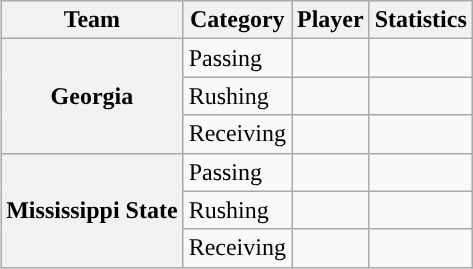<table class="wikitable" style="float:right">
<tr>
<th>Team</th>
<th>Category</th>
<th>Player</th>
<th>Statistics</th>
</tr>
<tr>
<th rowspan=3>Georgia</th>
<td>Passing</td>
<td></td>
<td></td>
</tr>
<tr>
<td>Rushing</td>
<td></td>
<td></td>
</tr>
<tr>
<td>Receiving</td>
<td></td>
<td></td>
</tr>
<tr>
<th rowspan=3>Mississippi State</th>
<td>Passing</td>
<td></td>
<td></td>
</tr>
<tr>
<td>Rushing</td>
<td></td>
<td></td>
</tr>
<tr>
<td>Receiving</td>
<td></td>
<td></td>
</tr>
</table>
